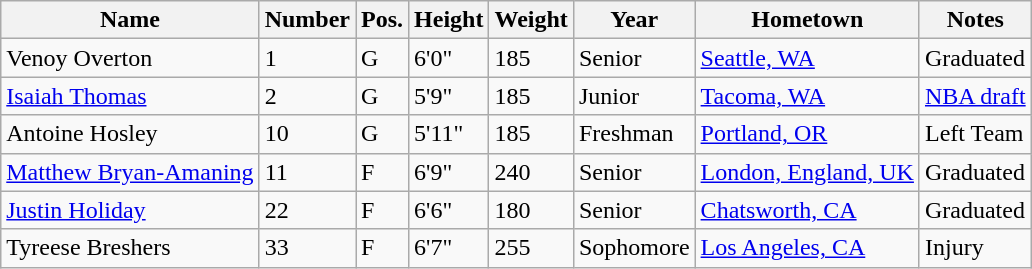<table class="wikitable sortable" border="1">
<tr>
<th>Name</th>
<th>Number</th>
<th>Pos.</th>
<th>Height</th>
<th>Weight</th>
<th>Year</th>
<th>Hometown</th>
<th class="unsortable">Notes</th>
</tr>
<tr>
<td>Venoy Overton</td>
<td>1</td>
<td>G</td>
<td>6'0"</td>
<td>185</td>
<td>Senior</td>
<td><a href='#'>Seattle, WA</a></td>
<td>Graduated</td>
</tr>
<tr>
<td><a href='#'>Isaiah Thomas</a></td>
<td>2</td>
<td>G</td>
<td>5'9"</td>
<td>185</td>
<td>Junior</td>
<td><a href='#'>Tacoma, WA</a></td>
<td><a href='#'>NBA draft</a></td>
</tr>
<tr>
<td>Antoine Hosley</td>
<td>10</td>
<td>G</td>
<td>5'11"</td>
<td>185</td>
<td>Freshman</td>
<td><a href='#'>Portland, OR</a></td>
<td>Left Team</td>
</tr>
<tr>
<td><a href='#'>Matthew Bryan-Amaning</a></td>
<td>11</td>
<td>F</td>
<td>6'9"</td>
<td>240</td>
<td>Senior</td>
<td><a href='#'>London, England, UK</a></td>
<td>Graduated</td>
</tr>
<tr>
<td><a href='#'>Justin Holiday</a></td>
<td>22</td>
<td>F</td>
<td>6'6"</td>
<td>180</td>
<td>Senior</td>
<td><a href='#'>Chatsworth, CA</a></td>
<td>Graduated</td>
</tr>
<tr>
<td>Tyreese Breshers</td>
<td>33</td>
<td>F</td>
<td>6'7"</td>
<td>255</td>
<td>Sophomore</td>
<td><a href='#'>Los Angeles, CA</a></td>
<td>Injury</td>
</tr>
</table>
